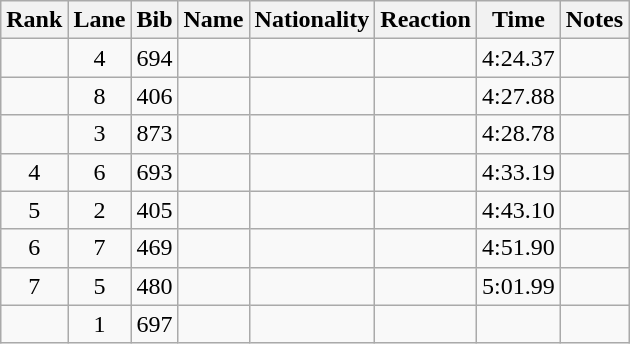<table class="wikitable sortable" style="text-align:center">
<tr>
<th>Rank</th>
<th>Lane</th>
<th>Bib</th>
<th>Name</th>
<th>Nationality</th>
<th>Reaction</th>
<th>Time</th>
<th>Notes</th>
</tr>
<tr>
<td></td>
<td>4</td>
<td>694</td>
<td align=left></td>
<td align=left></td>
<td></td>
<td>4:24.37</td>
<td></td>
</tr>
<tr>
<td></td>
<td>8</td>
<td>406</td>
<td align=left></td>
<td align=left></td>
<td></td>
<td>4:27.88</td>
<td></td>
</tr>
<tr>
<td></td>
<td>3</td>
<td>873</td>
<td align=left></td>
<td align=left></td>
<td></td>
<td>4:28.78</td>
<td></td>
</tr>
<tr>
<td>4</td>
<td>6</td>
<td>693</td>
<td align=left></td>
<td align=left></td>
<td></td>
<td>4:33.19</td>
<td></td>
</tr>
<tr>
<td>5</td>
<td>2</td>
<td>405</td>
<td align=left></td>
<td align=left></td>
<td></td>
<td>4:43.10</td>
<td></td>
</tr>
<tr>
<td>6</td>
<td>7</td>
<td>469</td>
<td align=left></td>
<td align=left></td>
<td></td>
<td>4:51.90</td>
<td></td>
</tr>
<tr>
<td>7</td>
<td>5</td>
<td>480</td>
<td align=left></td>
<td align=left></td>
<td></td>
<td>5:01.99</td>
<td></td>
</tr>
<tr>
<td></td>
<td>1</td>
<td>697</td>
<td align=left></td>
<td align=left></td>
<td></td>
<td></td>
<td><strong></strong></td>
</tr>
</table>
